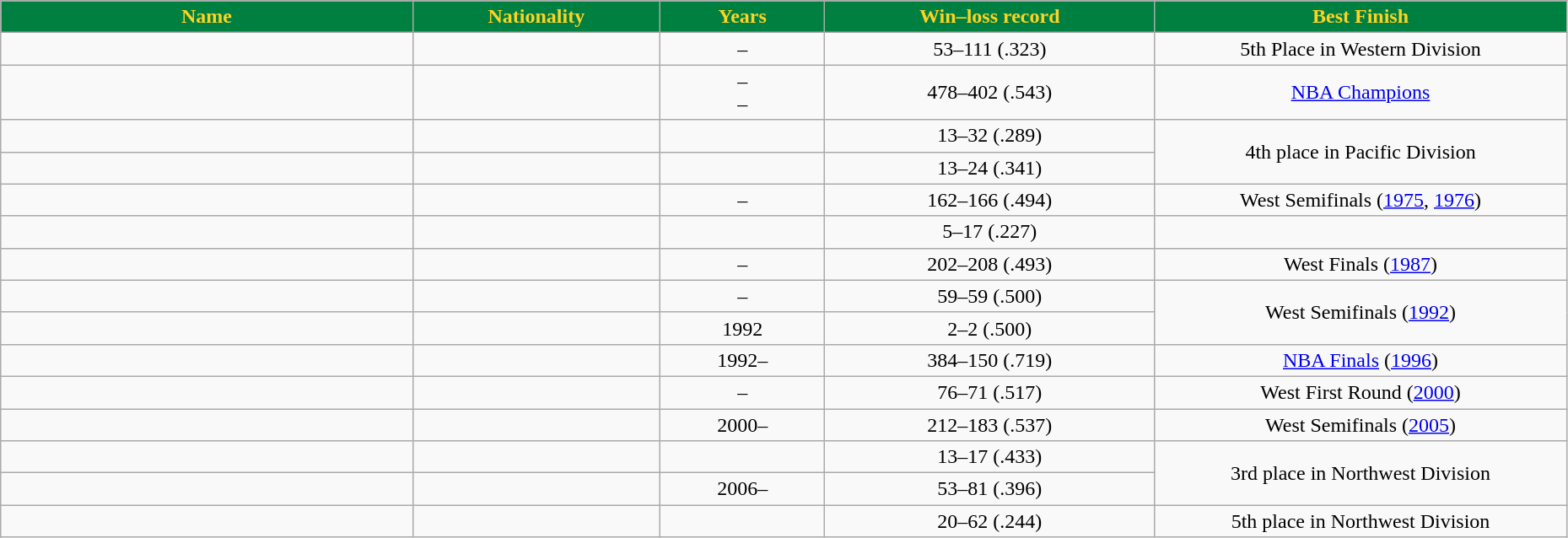<table class="wikitable" style="text-align:center" width="98%">
<tr>
<th style="background:#008040;color:#FFD321;" width="25%">Name</th>
<th style="background:#008040;color:#FFD321;" width="15%">Nationality</th>
<th style="background:#008040;color:#FFD321;" width="10%">Years</th>
<th style="background:#008040;color:#FFD321;" width="20%">Win–loss record</th>
<th style="background:#008040;color:#FFD321;" width="25%">Best Finish</th>
</tr>
<tr>
<td></td>
<td></td>
<td>–</td>
<td>53–111 (.323)</td>
<td>5th Place in Western Division</td>
</tr>
<tr>
<td></td>
<td></td>
<td>–<br>–</td>
<td>478–402 (.543)</td>
<td><a href='#'>NBA Champions</a></td>
</tr>
<tr>
<td></td>
<td></td>
<td></td>
<td>13–32 (.289)</td>
<td rowspan="2">4th place in Pacific Division</td>
</tr>
<tr>
<td></td>
<td></td>
<td></td>
<td>13–24 (.341)</td>
</tr>
<tr>
<td></td>
<td></td>
<td>–</td>
<td>162–166 (.494)</td>
<td>West Semifinals (<a href='#'>1975</a>, <a href='#'>1976</a>)</td>
</tr>
<tr>
<td></td>
<td></td>
<td></td>
<td>5–17 (.227)</td>
<td></td>
</tr>
<tr>
<td></td>
<td></td>
<td>–</td>
<td>202–208 (.493)</td>
<td>West Finals (<a href='#'>1987</a>)</td>
</tr>
<tr>
<td></td>
<td></td>
<td>–</td>
<td>59–59 (.500)</td>
<td rowspan="2">West Semifinals (<a href='#'>1992</a>)</td>
</tr>
<tr>
<td></td>
<td></td>
<td>1992</td>
<td>2–2 (.500)</td>
</tr>
<tr>
<td></td>
<td></td>
<td>1992–</td>
<td>384–150 (.719)</td>
<td><a href='#'>NBA Finals</a> (<a href='#'>1996</a>)</td>
</tr>
<tr>
<td></td>
<td></td>
<td>–</td>
<td>76–71 (.517)</td>
<td>West First Round (<a href='#'>2000</a>)</td>
</tr>
<tr>
<td></td>
<td></td>
<td>2000–</td>
<td>212–183 (.537)</td>
<td>West Semifinals (<a href='#'>2005</a>)</td>
</tr>
<tr>
<td></td>
<td></td>
<td></td>
<td>13–17 (.433)</td>
<td rowspan="2">3rd place in Northwest Division</td>
</tr>
<tr>
<td></td>
<td></td>
<td>2006–</td>
<td>53–81 (.396)</td>
</tr>
<tr>
<td></td>
<td></td>
<td></td>
<td>20–62 (.244)</td>
<td>5th place in Northwest Division</td>
</tr>
</table>
